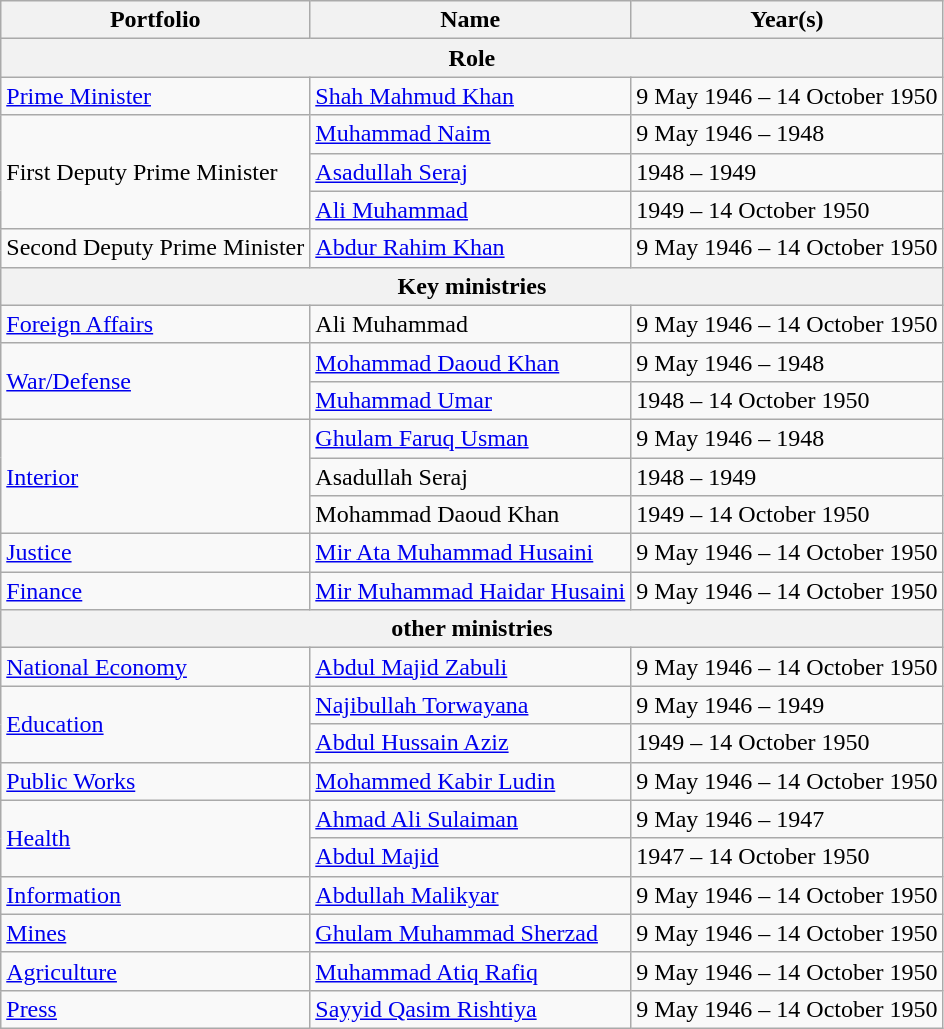<table class="wikitable sortable">
<tr>
<th>Portfolio</th>
<th>Name</th>
<th>Year(s)</th>
</tr>
<tr>
<th colspan="6"><strong>Role</strong></th>
</tr>
<tr>
<td><a href='#'>Prime Minister</a></td>
<td><a href='#'>Shah Mahmud Khan</a></td>
<td>9 May 1946 – 14 October 1950</td>
</tr>
<tr>
<td rowspan="3">First Deputy Prime Minister</td>
<td><a href='#'>Muhammad Naim</a></td>
<td>9 May 1946 – 1948</td>
</tr>
<tr>
<td><a href='#'>Asadullah Seraj</a></td>
<td>1948 – 1949</td>
</tr>
<tr>
<td><a href='#'>Ali Muhammad</a></td>
<td>1949 – 14 October 1950</td>
</tr>
<tr>
<td>Second Deputy Prime Minister</td>
<td><a href='#'>Abdur Rahim Khan</a></td>
<td>9 May 1946 – 14 October 1950</td>
</tr>
<tr>
<th colspan="6"><strong>Key ministries</strong></th>
</tr>
<tr>
<td><a href='#'>Foreign Affairs</a></td>
<td>Ali Muhammad</td>
<td>9 May 1946 – 14 October 1950</td>
</tr>
<tr>
<td rowspan="2"><a href='#'>War/Defense</a></td>
<td><a href='#'>Mohammad Daoud Khan</a></td>
<td>9 May 1946 – 1948</td>
</tr>
<tr>
<td><a href='#'>Muhammad Umar</a></td>
<td>1948 – 14 October 1950</td>
</tr>
<tr>
<td rowspan="3"><a href='#'>Interior</a></td>
<td><a href='#'>Ghulam Faruq Usman</a></td>
<td>9 May 1946 – 1948</td>
</tr>
<tr>
<td>Asadullah Seraj</td>
<td>1948 – 1949</td>
</tr>
<tr>
<td>Mohammad Daoud Khan</td>
<td>1949 – 14 October 1950</td>
</tr>
<tr>
<td><a href='#'>Justice</a></td>
<td><a href='#'>Mir Ata Muhammad Husaini</a></td>
<td>9 May 1946 – 14 October 1950</td>
</tr>
<tr>
<td><a href='#'>Finance</a></td>
<td><a href='#'>Mir Muhammad Haidar Husaini</a></td>
<td>9 May 1946 – 14 October 1950</td>
</tr>
<tr>
<th colspan="6"><strong>other ministries</strong></th>
</tr>
<tr>
<td><a href='#'>National Economy</a></td>
<td><a href='#'>Abdul Majid Zabuli</a></td>
<td>9 May 1946 – 14 October 1950</td>
</tr>
<tr>
<td rowspan="2"><a href='#'>Education</a></td>
<td><a href='#'>Najibullah Torwayana</a></td>
<td>9 May 1946 – 1949</td>
</tr>
<tr>
<td><a href='#'>Abdul Hussain Aziz</a></td>
<td>1949 – 14 October 1950</td>
</tr>
<tr>
<td><a href='#'>Public Works</a></td>
<td><a href='#'>Mohammed Kabir Ludin</a></td>
<td>9 May 1946 – 14 October 1950</td>
</tr>
<tr>
<td rowspan="2"><a href='#'>Health</a></td>
<td><a href='#'>Ahmad Ali Sulaiman</a></td>
<td>9 May 1946 – 1947</td>
</tr>
<tr>
<td><a href='#'>Abdul Majid</a></td>
<td>1947 – 14 October 1950</td>
</tr>
<tr>
<td><a href='#'>Information</a></td>
<td><a href='#'>Abdullah Malikyar</a></td>
<td>9 May 1946 – 14 October 1950</td>
</tr>
<tr>
<td><a href='#'>Mines</a></td>
<td><a href='#'>Ghulam Muhammad Sherzad</a></td>
<td>9 May 1946 – 14 October 1950</td>
</tr>
<tr>
<td><a href='#'>Agriculture</a></td>
<td><a href='#'>Muhammad Atiq Rafiq</a></td>
<td>9 May 1946 – 14 October 1950</td>
</tr>
<tr>
<td><a href='#'>Press</a></td>
<td><a href='#'>Sayyid Qasim Rishtiya</a></td>
<td>9 May 1946 – 14 October 1950</td>
</tr>
</table>
